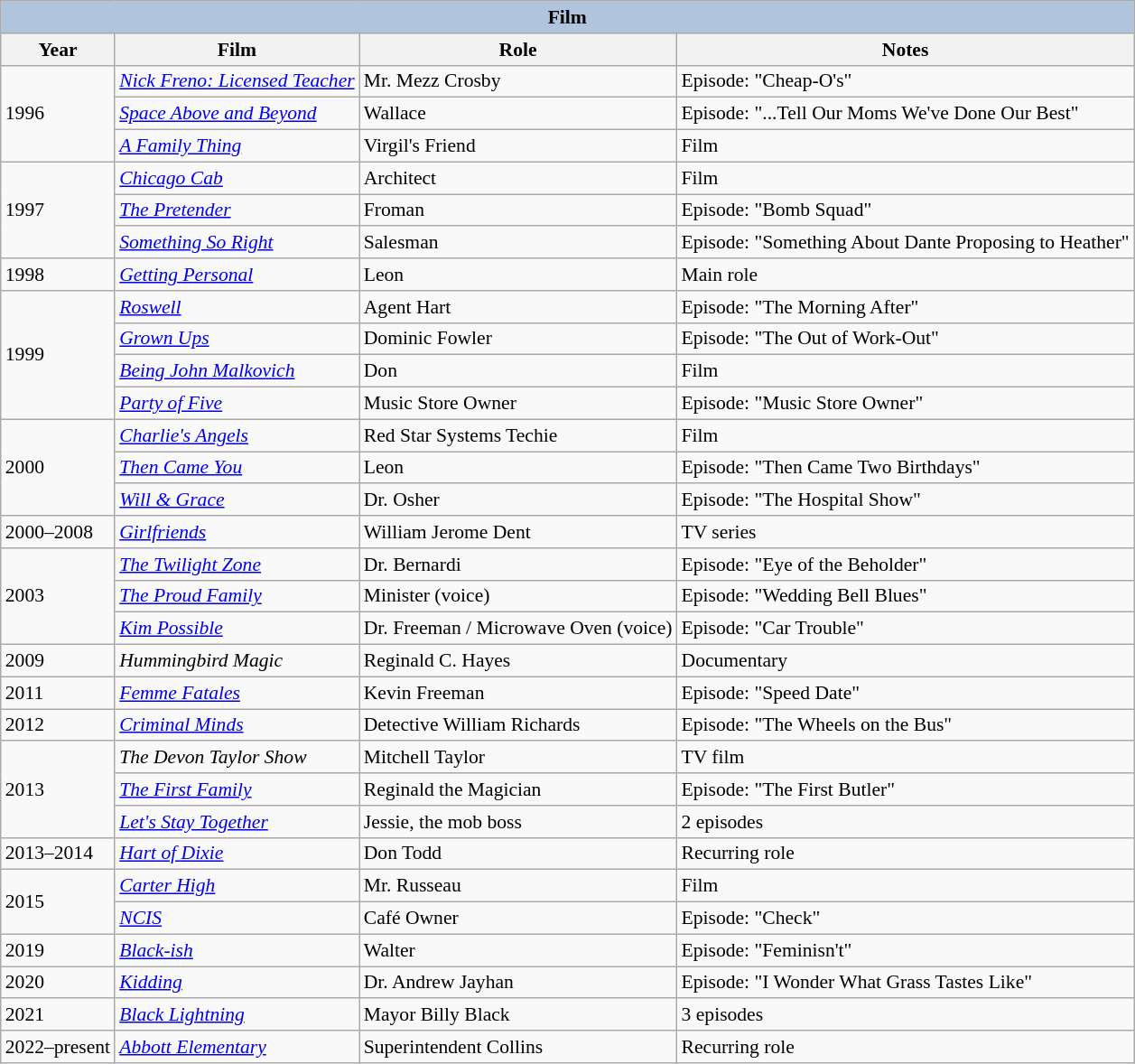<table class="wikitable" style="font-size:90%;">
<tr>
<th colspan=4 style="background:#B0C4DE;">Film</th>
</tr>
<tr>
<th>Year</th>
<th>Film</th>
<th>Role</th>
<th>Notes</th>
</tr>
<tr>
<td rowspan=3>1996</td>
<td><em><a href='#'>Nick Freno: Licensed Teacher</a></em></td>
<td>Mr. Mezz Crosby</td>
<td>Episode: "Cheap-O's"</td>
</tr>
<tr>
<td><em><a href='#'>Space Above and Beyond</a></em></td>
<td>Wallace</td>
<td>Episode: "...Tell Our Moms We've Done Our Best"</td>
</tr>
<tr>
<td><em><a href='#'>A Family Thing</a></em></td>
<td>Virgil's Friend</td>
<td>Film</td>
</tr>
<tr>
<td rowspan=3>1997</td>
<td><em><a href='#'>Chicago Cab</a></em></td>
<td>Architect</td>
<td>Film</td>
</tr>
<tr>
<td><em><a href='#'>The Pretender</a></em></td>
<td>Froman</td>
<td>Episode: "Bomb Squad"</td>
</tr>
<tr>
<td><em><a href='#'>Something So Right</a></em></td>
<td>Salesman</td>
<td>Episode: "Something About Dante Proposing to Heather"</td>
</tr>
<tr>
<td>1998</td>
<td><em><a href='#'>Getting Personal</a></em></td>
<td>Leon</td>
<td>Main role</td>
</tr>
<tr>
<td rowspan=4>1999</td>
<td><em><a href='#'>Roswell</a></em></td>
<td>Agent Hart</td>
<td>Episode: "The Morning After"</td>
</tr>
<tr>
<td><em><a href='#'>Grown Ups</a></em></td>
<td>Dominic Fowler</td>
<td>Episode: "The Out of Work-Out"</td>
</tr>
<tr>
<td><em><a href='#'>Being John Malkovich</a></em></td>
<td>Don</td>
<td>Film</td>
</tr>
<tr>
<td><em><a href='#'>Party of Five</a></em></td>
<td>Music Store Owner</td>
<td>Episode: "Music Store Owner"</td>
</tr>
<tr>
<td rowspan=3>2000</td>
<td><em><a href='#'>Charlie's Angels</a></em></td>
<td>Red Star Systems Techie</td>
<td>Film</td>
</tr>
<tr>
<td><em><a href='#'>Then Came You</a></em></td>
<td>Leon</td>
<td>Episode: "Then Came Two Birthdays"</td>
</tr>
<tr>
<td><em><a href='#'>Will & Grace</a></em></td>
<td>Dr. Osher</td>
<td>Episode: "The Hospital Show"</td>
</tr>
<tr>
<td>2000–2008</td>
<td><em><a href='#'>Girlfriends</a></em></td>
<td>William Jerome Dent</td>
<td>TV series</td>
</tr>
<tr>
<td rowspan=3>2003</td>
<td><em><a href='#'>The Twilight Zone</a></em></td>
<td>Dr. Bernardi</td>
<td>Episode: "Eye of the Beholder"</td>
</tr>
<tr>
<td><em><a href='#'>The Proud Family</a></em></td>
<td>Minister (voice)</td>
<td>Episode: "Wedding Bell Blues"</td>
</tr>
<tr>
<td><em><a href='#'>Kim Possible</a></em></td>
<td>Dr. Freeman / Microwave Oven (voice)</td>
<td>Episode: "Car Trouble"</td>
</tr>
<tr>
<td>2009</td>
<td><em>Hummingbird Magic</em></td>
<td>Reginald C. Hayes</td>
<td>Documentary</td>
</tr>
<tr>
<td>2011</td>
<td><em><a href='#'>Femme Fatales</a></em></td>
<td>Kevin Freeman</td>
<td>Episode: "Speed Date"</td>
</tr>
<tr>
<td>2012</td>
<td><em><a href='#'>Criminal Minds</a></em></td>
<td>Detective William Richards</td>
<td>Episode: "The Wheels on the Bus"</td>
</tr>
<tr>
<td rowspan=3>2013</td>
<td><em>The Devon Taylor Show</em></td>
<td>Mitchell Taylor</td>
<td>TV film</td>
</tr>
<tr>
<td><em><a href='#'>The First Family</a></em></td>
<td>Reginald the Magician</td>
<td>Episode: "The First Butler"</td>
</tr>
<tr>
<td><em><a href='#'>Let's Stay Together</a></em></td>
<td>Jessie, the mob boss</td>
<td>2 episodes</td>
</tr>
<tr>
<td>2013–2014</td>
<td><em><a href='#'>Hart of Dixie</a></em></td>
<td>Don Todd</td>
<td>Recurring role</td>
</tr>
<tr>
<td rowspan=2>2015</td>
<td><em><a href='#'>Carter High</a></em></td>
<td>Mr. Russeau</td>
<td>Film</td>
</tr>
<tr>
<td><em><a href='#'>NCIS</a></em></td>
<td>Café Owner</td>
<td>Episode: "Check"</td>
</tr>
<tr>
<td>2019</td>
<td><em><a href='#'>Black-ish</a></em></td>
<td>Walter</td>
<td>Episode: "Feminisn't"</td>
</tr>
<tr>
<td>2020</td>
<td><em><a href='#'>Kidding</a></em></td>
<td>Dr. Andrew Jayhan</td>
<td>Episode: "I Wonder What Grass Tastes Like"</td>
</tr>
<tr>
<td>2021</td>
<td><em><a href='#'>Black Lightning</a></em></td>
<td>Mayor Billy Black</td>
<td>3 episodes</td>
</tr>
<tr>
<td>2022–present</td>
<td><em><a href='#'>Abbott Elementary</a></em></td>
<td>Superintendent Collins</td>
<td>Recurring role</td>
</tr>
</table>
